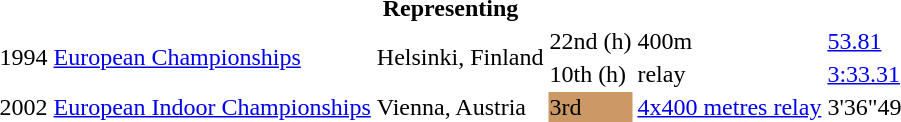<table>
<tr>
<th colspan="6">Representing </th>
</tr>
<tr>
<td rowspan=2>1994</td>
<td rowspan=2><a href='#'>European Championships</a></td>
<td rowspan=2>Helsinki, Finland</td>
<td>22nd (h)</td>
<td>400m</td>
<td><a href='#'>53.81</a></td>
</tr>
<tr>
<td>10th (h)</td>
<td> relay</td>
<td><a href='#'>3:33.31</a></td>
</tr>
<tr>
<td>2002</td>
<td><a href='#'>European Indoor Championships</a></td>
<td>Vienna, Austria</td>
<td bgcolor=cc9966>3rd</td>
<td><a href='#'>4x400 metres relay</a></td>
<td>3'36"49</td>
</tr>
</table>
